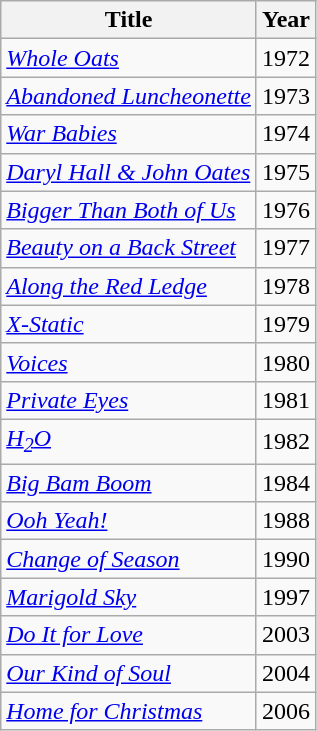<table class="wikitable">
<tr>
<th>Title</th>
<th>Year</th>
</tr>
<tr>
<td><em><a href='#'>Whole Oats</a></em></td>
<td>1972</td>
</tr>
<tr>
<td><em><a href='#'>Abandoned Luncheonette</a></em></td>
<td>1973</td>
</tr>
<tr>
<td><em><a href='#'>War Babies</a></em></td>
<td>1974</td>
</tr>
<tr>
<td><em><a href='#'>Daryl Hall & John Oates</a></em></td>
<td>1975</td>
</tr>
<tr>
<td><em><a href='#'>Bigger Than Both of Us</a></em></td>
<td>1976</td>
</tr>
<tr>
<td><em><a href='#'>Beauty on a Back Street</a></em></td>
<td>1977</td>
</tr>
<tr>
<td><em><a href='#'>Along the Red Ledge</a></em></td>
<td>1978</td>
</tr>
<tr>
<td><em><a href='#'>X-Static</a></em></td>
<td>1979</td>
</tr>
<tr>
<td><em><a href='#'>Voices</a></em></td>
<td>1980</td>
</tr>
<tr>
<td><em><a href='#'>Private Eyes</a></em></td>
<td>1981</td>
</tr>
<tr>
<td><em><a href='#'>H<sub>2</sub>O</a></em></td>
<td>1982</td>
</tr>
<tr>
<td><em><a href='#'>Big Bam Boom</a></em></td>
<td>1984</td>
</tr>
<tr>
<td><em><a href='#'>Ooh Yeah!</a></em></td>
<td>1988</td>
</tr>
<tr>
<td><em><a href='#'>Change of Season</a></em></td>
<td>1990</td>
</tr>
<tr>
<td><em><a href='#'>Marigold Sky</a></em></td>
<td>1997</td>
</tr>
<tr>
<td><em><a href='#'>Do It for Love</a></em></td>
<td>2003</td>
</tr>
<tr>
<td><em><a href='#'>Our Kind of Soul</a></em></td>
<td>2004</td>
</tr>
<tr>
<td><em><a href='#'>Home for Christmas</a></em></td>
<td>2006</td>
</tr>
</table>
